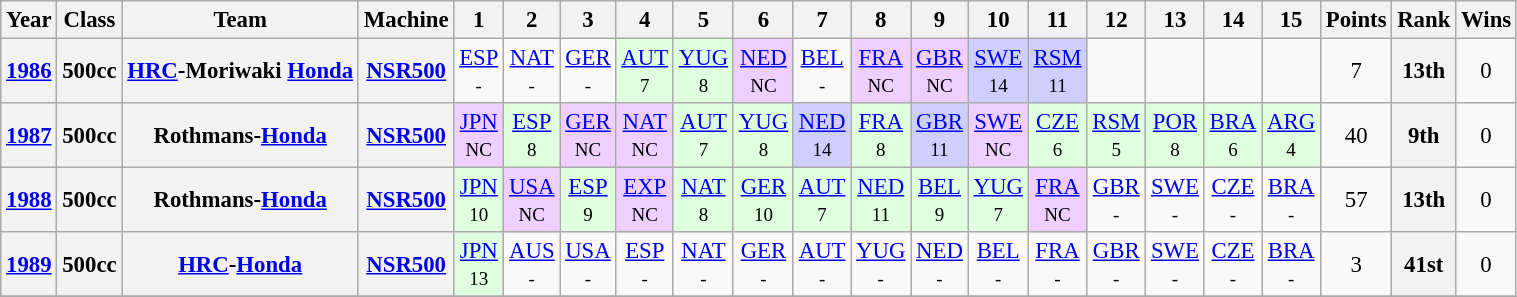<table class="wikitable" style="text-align:center; font-size:95%">
<tr>
<th>Year</th>
<th>Class</th>
<th>Team</th>
<th>Machine</th>
<th>1</th>
<th>2</th>
<th>3</th>
<th>4</th>
<th>5</th>
<th>6</th>
<th>7</th>
<th>8</th>
<th>9</th>
<th>10</th>
<th>11</th>
<th>12</th>
<th>13</th>
<th>14</th>
<th>15</th>
<th>Points</th>
<th>Rank</th>
<th>Wins</th>
</tr>
<tr>
<th><a href='#'>1986</a></th>
<th>500cc</th>
<th><a href='#'>HRC</a>-Moriwaki <a href='#'>Honda</a></th>
<th><a href='#'>NSR500</a></th>
<td><a href='#'>ESP</a><br><small>-</small></td>
<td><a href='#'>NAT</a><br><small>-</small></td>
<td><a href='#'>GER</a><br><small>-</small></td>
<td style="background:#DFFFDF;"><a href='#'>AUT</a><br><small>7</small></td>
<td style="background:#DFFFDF;"><a href='#'>YUG</a><br><small>8</small></td>
<td style="background:#EFCFFF;"><a href='#'>NED</a><br><small>NC</small></td>
<td><a href='#'>BEL</a><br><small>-</small></td>
<td style="background:#EFCFFF;"><a href='#'>FRA</a><br><small>NC</small></td>
<td style="background:#EFCFFF;"><a href='#'>GBR</a><br><small>NC</small></td>
<td style="background:#CFCFFF;"><a href='#'>SWE</a><br><small>14</small></td>
<td style="background:#CFCFFF;"><a href='#'>RSM</a><br><small>11</small></td>
<td></td>
<td></td>
<td></td>
<td></td>
<td>7</td>
<th>13th</th>
<td>0</td>
</tr>
<tr>
<th><a href='#'>1987</a></th>
<th>500cc</th>
<th>Rothmans-<a href='#'>Honda</a></th>
<th><a href='#'>NSR500</a></th>
<td style="background:#EFCFFF;"><a href='#'>JPN</a><br><small>NC</small></td>
<td style="background:#DFFFDF;"><a href='#'>ESP</a><br><small>8</small></td>
<td style="background:#EFCFFF;"><a href='#'>GER</a><br><small>NC</small></td>
<td style="background:#EFCFFF;"><a href='#'>NAT</a><br><small>NC</small></td>
<td style="background:#DFFFDF;"><a href='#'>AUT</a><br><small>7</small></td>
<td style="background:#DFFFDF;"><a href='#'>YUG</a><br><small>8</small></td>
<td style="background:#CFCFFF;"><a href='#'>NED</a><br><small>14</small></td>
<td style="background:#DFFFDF;"><a href='#'>FRA</a><br><small>8</small></td>
<td style="background:#CFCFFF;"><a href='#'>GBR</a><br><small>11</small></td>
<td style="background:#EFCFFF;"><a href='#'>SWE</a><br><small>NC</small></td>
<td style="background:#DFFFDF;"><a href='#'>CZE</a><br><small>6</small></td>
<td style="background:#DFFFDF;"><a href='#'>RSM</a><br><small>5</small></td>
<td style="background:#DFFFDF;"><a href='#'>POR</a><br><small>8</small></td>
<td style="background:#DFFFDF;"><a href='#'>BRA</a><br><small>6</small></td>
<td style="background:#DFFFDF;"><a href='#'>ARG</a><br><small>4</small></td>
<td>40</td>
<th>9th</th>
<td>0</td>
</tr>
<tr>
<th><a href='#'>1988</a></th>
<th>500cc</th>
<th>Rothmans-<a href='#'>Honda</a></th>
<th><a href='#'>NSR500</a></th>
<td style="background:#DFFFDF;"><a href='#'>JPN</a><br><small>10</small></td>
<td style="background:#EFCFFF;"><a href='#'>USA</a><br><small>NC</small></td>
<td style="background:#DFFFDF;"><a href='#'>ESP</a><br><small>9</small></td>
<td style="background:#EFCFFF;"><a href='#'>EXP</a><br><small>NC</small></td>
<td style="background:#DFFFDF;"><a href='#'>NAT</a><br><small>8</small></td>
<td style="background:#DFFFDF;"><a href='#'>GER</a><br><small>10</small></td>
<td style="background:#DFFFDF;"><a href='#'>AUT</a><br><small>7</small></td>
<td style="background:#DFFFDF;"><a href='#'>NED</a><br><small>11</small></td>
<td style="background:#DFFFDF;"><a href='#'>BEL</a><br><small>9</small></td>
<td style="background:#DFFFDF;"><a href='#'>YUG</a><br><small>7</small></td>
<td style="background:#EFCFFF;"><a href='#'>FRA</a><br><small>NC</small></td>
<td><a href='#'>GBR</a><br><small>-</small></td>
<td><a href='#'>SWE</a><br><small>-</small></td>
<td><a href='#'>CZE</a><br><small>-</small></td>
<td><a href='#'>BRA</a><br><small>-</small></td>
<td>57</td>
<th>13th</th>
<td>0</td>
</tr>
<tr>
<th><a href='#'>1989</a></th>
<th>500cc</th>
<th><a href='#'>HRC</a>-<a href='#'>Honda</a></th>
<th><a href='#'>NSR500</a></th>
<td style="background:#DFFFDF;"><a href='#'>JPN</a><br><small>13</small></td>
<td><a href='#'>AUS</a><br><small>-</small></td>
<td><a href='#'>USA</a><br><small>-</small></td>
<td><a href='#'>ESP</a><br><small>-</small></td>
<td><a href='#'>NAT</a><br><small>-</small></td>
<td><a href='#'>GER</a><br><small>-</small></td>
<td><a href='#'>AUT</a><br><small>-</small></td>
<td><a href='#'>YUG</a><br><small>-</small></td>
<td><a href='#'>NED</a><br><small>-</small></td>
<td><a href='#'>BEL</a><br><small>-</small></td>
<td><a href='#'>FRA</a><br><small>-</small></td>
<td><a href='#'>GBR</a><br><small>-</small></td>
<td><a href='#'>SWE</a><br><small>-</small></td>
<td><a href='#'>CZE</a><br><small>-</small></td>
<td><a href='#'>BRA</a><br><small>-</small></td>
<td>3</td>
<th>41st</th>
<td>0</td>
</tr>
<tr>
</tr>
</table>
